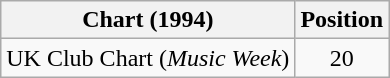<table class="wikitable sortable">
<tr>
<th>Chart (1994)</th>
<th>Position</th>
</tr>
<tr>
<td>UK Club Chart (<em>Music Week</em>)</td>
<td align="center">20</td>
</tr>
</table>
